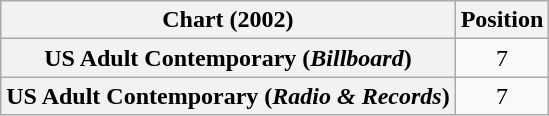<table class="wikitable plainrowheaders" style="text-align:center">
<tr>
<th>Chart (2002)</th>
<th>Position</th>
</tr>
<tr>
<th scope="row">US Adult Contemporary (<em>Billboard</em>)</th>
<td>7</td>
</tr>
<tr>
<th scope="row">US Adult Contemporary (<em>Radio & Records</em>)</th>
<td>7</td>
</tr>
</table>
